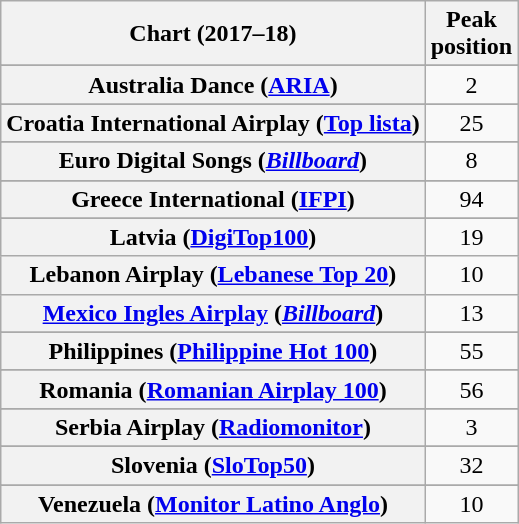<table class="wikitable sortable plainrowheaders" style="text-align:center;">
<tr>
<th scope="col">Chart (2017–18)</th>
<th scope="col">Peak<br> position</th>
</tr>
<tr>
</tr>
<tr>
<th scope="row">Australia Dance (<a href='#'>ARIA</a>)</th>
<td>2</td>
</tr>
<tr>
</tr>
<tr>
</tr>
<tr>
</tr>
<tr>
</tr>
<tr>
</tr>
<tr>
</tr>
<tr>
<th scope="row">Croatia International Airplay (<a href='#'>Top lista</a>)</th>
<td>25</td>
</tr>
<tr>
</tr>
<tr>
</tr>
<tr>
</tr>
<tr>
<th scope="row">Euro Digital Songs (<em><a href='#'>Billboard</a></em>)</th>
<td>8</td>
</tr>
<tr>
</tr>
<tr>
</tr>
<tr>
<th scope="row">Greece International (<a href='#'>IFPI</a>)</th>
<td>94</td>
</tr>
<tr>
</tr>
<tr>
</tr>
<tr>
</tr>
<tr>
</tr>
<tr>
</tr>
<tr>
</tr>
<tr>
<th scope="row">Latvia (<a href='#'>DigiTop100</a>)</th>
<td>19</td>
</tr>
<tr>
<th scope="row">Lebanon Airplay (<a href='#'>Lebanese Top 20</a>)</th>
<td>10</td>
</tr>
<tr>
<th scope="row"><a href='#'>Mexico Ingles Airplay</a> (<em><a href='#'>Billboard</a></em>)</th>
<td>13</td>
</tr>
<tr>
</tr>
<tr>
</tr>
<tr>
</tr>
<tr>
</tr>
<tr>
<th scope="row">Philippines (<a href='#'>Philippine Hot 100</a>)</th>
<td>55</td>
</tr>
<tr>
</tr>
<tr>
</tr>
<tr>
<th scope="row">Romania (<a href='#'>Romanian Airplay 100</a>)</th>
<td>56</td>
</tr>
<tr>
</tr>
<tr>
<th scope="row">Serbia Airplay (<a href='#'>Radiomonitor</a>)</th>
<td>3</td>
</tr>
<tr>
</tr>
<tr>
</tr>
<tr>
<th scope="row">Slovenia (<a href='#'>SloTop50</a>)</th>
<td>32</td>
</tr>
<tr>
</tr>
<tr>
</tr>
<tr>
</tr>
<tr>
</tr>
<tr>
</tr>
<tr>
</tr>
<tr>
</tr>
<tr>
<th scope="row">Venezuela (<a href='#'>Monitor Latino Anglo</a>)</th>
<td>10</td>
</tr>
</table>
